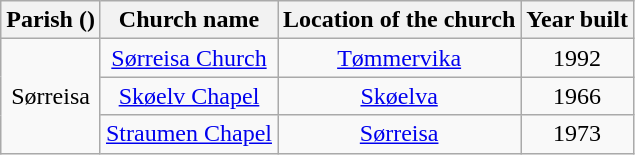<table class="wikitable" style="text-align:center">
<tr>
<th>Parish ()</th>
<th>Church name</th>
<th>Location of the church</th>
<th>Year built</th>
</tr>
<tr>
<td rowspan="3">Sørreisa</td>
<td><a href='#'>Sørreisa Church</a></td>
<td><a href='#'>Tømmervika</a></td>
<td>1992</td>
</tr>
<tr>
<td><a href='#'>Skøelv Chapel</a></td>
<td><a href='#'>Skøelva</a></td>
<td>1966</td>
</tr>
<tr>
<td><a href='#'>Straumen Chapel</a></td>
<td><a href='#'>Sørreisa</a></td>
<td>1973</td>
</tr>
</table>
